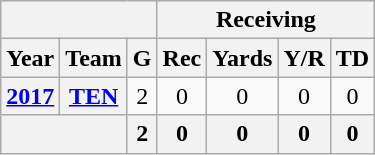<table class="wikitable" style="text-align:center;">
<tr>
<th colspan=3></th>
<th colspan=4>Receiving</th>
</tr>
<tr>
<th>Year</th>
<th>Team</th>
<th>G</th>
<th>Rec</th>
<th>Yards</th>
<th>Y/R</th>
<th>TD</th>
</tr>
<tr>
<th><a href='#'>2017</a></th>
<th><a href='#'>TEN</a></th>
<td>2</td>
<td>0</td>
<td>0</td>
<td>0</td>
<td>0</td>
</tr>
<tr>
<th colspan="2"><strong></strong></th>
<th>2</th>
<th>0</th>
<th>0</th>
<th>0</th>
<th>0</th>
</tr>
</table>
